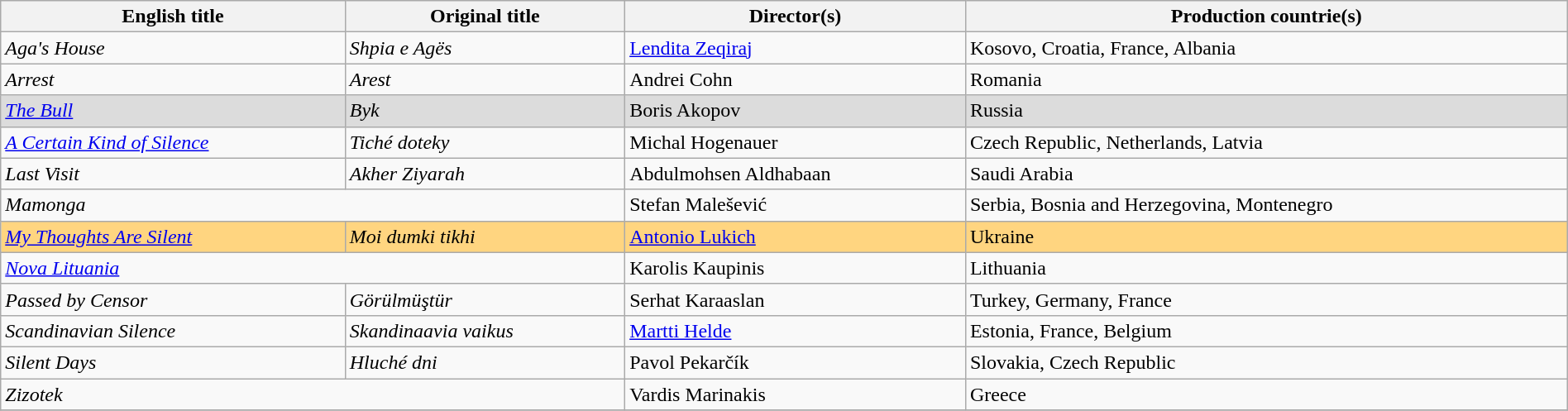<table class="sortable wikitable" style="width:100%; margin-bottom:4px" cellpadding="5">
<tr>
<th scope="col">English title</th>
<th scope="col">Original title</th>
<th scope="col">Director(s)</th>
<th scope="col">Production countrie(s)</th>
</tr>
<tr>
<td><em>Aga's House</em></td>
<td><em>Shpia e Agës</em></td>
<td><a href='#'>Lendita Zeqiraj</a></td>
<td>Kosovo, Croatia, France, Albania</td>
</tr>
<tr>
<td><em>Arrest</em></td>
<td><em>Arest</em></td>
<td>Andrei Cohn</td>
<td>Romania</td>
</tr>
<tr bgcolor="#DCDCDC">
<td><em><a href='#'>The Bull</a></em> </td>
<td><em>Byk</em></td>
<td>Boris Akopov</td>
<td>Russia</td>
</tr>
<tr>
<td><em><a href='#'>A Certain Kind of Silence</a></em></td>
<td><em>Tiché doteky</em></td>
<td>Michal Hogenauer</td>
<td>Czech Republic, Netherlands, Latvia</td>
</tr>
<tr>
<td><em>Last Visit</em></td>
<td><em>Akher Ziyarah</em></td>
<td>Abdulmohsen Aldhabaan</td>
<td>Saudi Arabia</td>
</tr>
<tr>
<td colspan="2"><em>Mamonga</em></td>
<td>Stefan Malešević</td>
<td>Serbia, Bosnia and Herzegovina, Montenegro</td>
</tr>
<tr bgcolor="#FFD580">
<td><em><a href='#'>My Thoughts Are Silent</a></em> </td>
<td><em>Moi dumki tikhi</em></td>
<td><a href='#'>Antonio Lukich</a></td>
<td>Ukraine</td>
</tr>
<tr>
<td colspan="2"><em><a href='#'>Nova Lituania</a></em></td>
<td>Karolis Kaupinis</td>
<td>Lithuania</td>
</tr>
<tr>
<td><em>Passed by Censor</em></td>
<td><em>Görülmüştür</em></td>
<td>Serhat Karaaslan</td>
<td>Turkey, Germany, France</td>
</tr>
<tr>
<td><em>Scandinavian Silence</em></td>
<td><em>Skandinaavia vaikus</em></td>
<td><a href='#'>Martti Helde</a></td>
<td>Estonia, France, Belgium</td>
</tr>
<tr>
<td><em>Silent Days</em></td>
<td><em>Hluché dni</em></td>
<td>Pavol Pekarčík</td>
<td>Slovakia, Czech Republic</td>
</tr>
<tr>
<td colspan="2"><em>Zizotek</em></td>
<td>Vardis Marinakis</td>
<td>Greece</td>
</tr>
<tr>
</tr>
</table>
